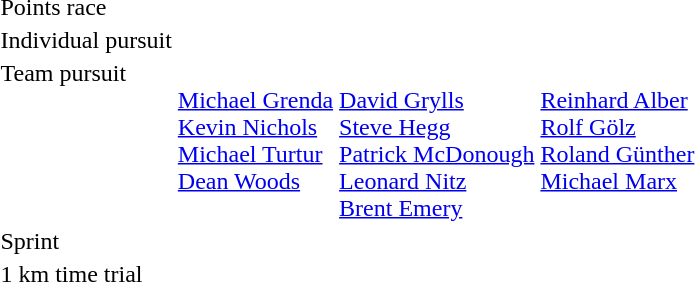<table>
<tr>
<td>Points race<br></td>
<td></td>
<td></td>
<td></td>
</tr>
<tr>
<td>Individual pursuit<br></td>
<td></td>
<td></td>
<td></td>
</tr>
<tr valign="top">
<td>Team pursuit <br></td>
<td><br><a href='#'>Michael Grenda</a><br><a href='#'>Kevin Nichols</a><br><a href='#'>Michael Turtur</a><br><a href='#'>Dean Woods</a></td>
<td><br><a href='#'>David Grylls</a><br><a href='#'>Steve Hegg</a><br><a href='#'>Patrick McDonough</a><br><a href='#'>Leonard Nitz</a><br><a href='#'>Brent Emery</a></td>
<td><br><a href='#'>Reinhard Alber</a><br><a href='#'>Rolf Gölz</a><br><a href='#'>Roland Günther</a><br><a href='#'>Michael Marx</a></td>
</tr>
<tr>
<td>Sprint<br></td>
<td></td>
<td></td>
<td></td>
</tr>
<tr>
<td>1 km time trial<br></td>
<td></td>
<td></td>
<td></td>
</tr>
<tr>
</tr>
</table>
